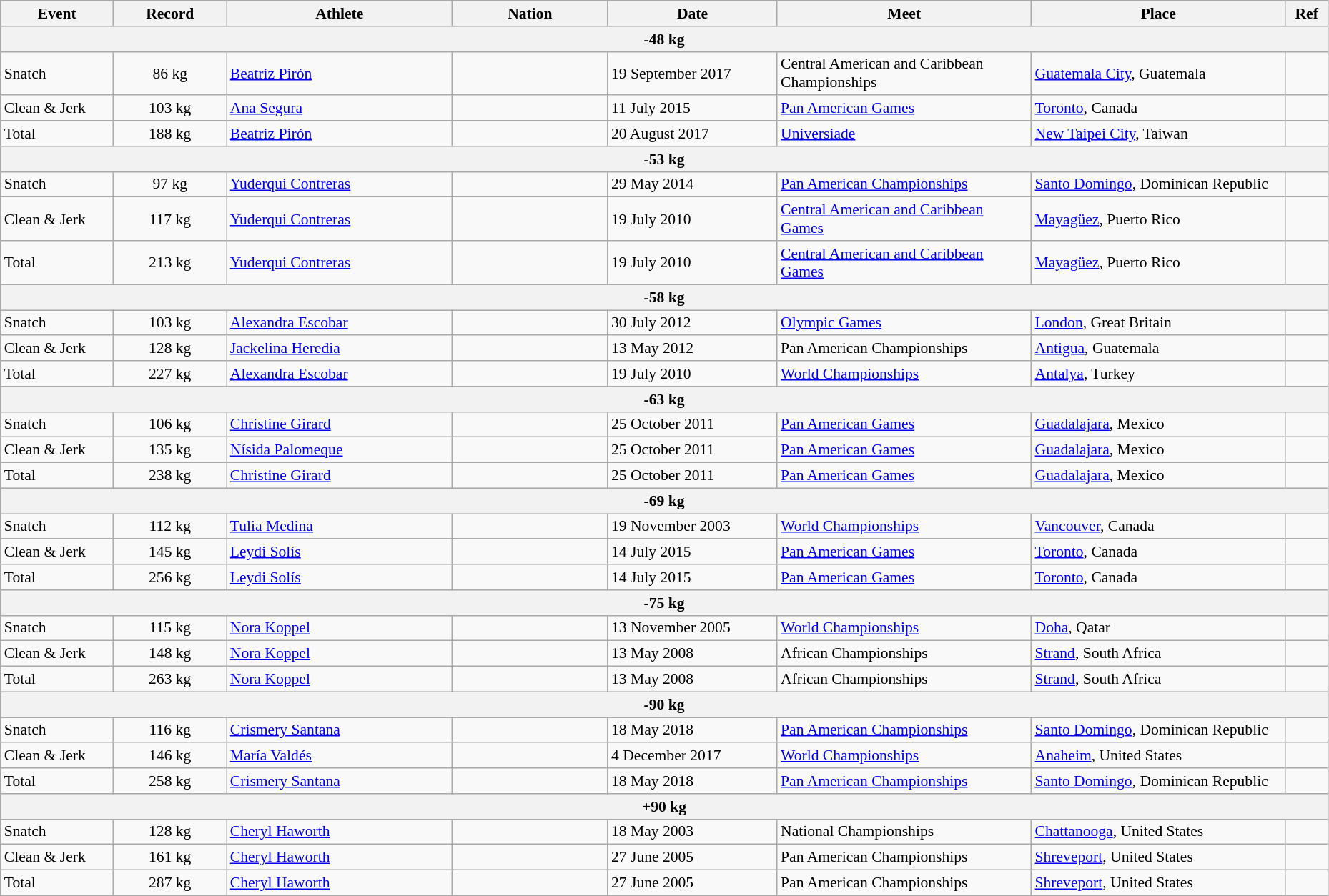<table class="wikitable" style="font-size:90%; width: 98%;">
<tr>
<th width=8%>Event</th>
<th width=8%>Record</th>
<th width=16%>Athlete</th>
<th width=11%>Nation</th>
<th width=12%>Date</th>
<th width=18%>Meet</th>
<th width=18%>Place</th>
<th width=3%>Ref</th>
</tr>
<tr style="background:#ddd;">
<th colspan="8">-48 kg</th>
</tr>
<tr>
<td>Snatch</td>
<td align="center">86 kg</td>
<td><a href='#'>Beatriz Pirón</a></td>
<td></td>
<td>19 September 2017</td>
<td>Central American and Caribbean Championships</td>
<td><a href='#'>Guatemala City</a>, Guatemala</td>
<td></td>
</tr>
<tr>
<td>Clean & Jerk</td>
<td align="center">103 kg</td>
<td><a href='#'>Ana Segura</a></td>
<td></td>
<td>11 July 2015</td>
<td><a href='#'>Pan American Games</a></td>
<td><a href='#'>Toronto</a>, Canada</td>
<td></td>
</tr>
<tr>
<td>Total</td>
<td align="center">188 kg</td>
<td><a href='#'>Beatriz Pirón</a></td>
<td></td>
<td>20 August 2017</td>
<td><a href='#'>Universiade</a></td>
<td><a href='#'>New Taipei City</a>, Taiwan</td>
<td></td>
</tr>
<tr style="background:#ddd;">
<th colspan="8">-53 kg</th>
</tr>
<tr>
<td>Snatch</td>
<td align="center">97 kg</td>
<td><a href='#'>Yuderqui Contreras</a></td>
<td></td>
<td>29 May 2014</td>
<td><a href='#'>Pan American Championships</a></td>
<td><a href='#'>Santo Domingo</a>, Dominican Republic</td>
<td></td>
</tr>
<tr>
<td>Clean & Jerk</td>
<td align="center">117 kg</td>
<td><a href='#'>Yuderqui Contreras</a></td>
<td></td>
<td>19 July 2010</td>
<td><a href='#'>Central American and Caribbean Games</a></td>
<td><a href='#'>Mayagüez</a>, Puerto Rico</td>
<td></td>
</tr>
<tr>
<td>Total</td>
<td align="center">213 kg</td>
<td><a href='#'>Yuderqui Contreras</a></td>
<td></td>
<td>19 July 2010</td>
<td><a href='#'>Central American and Caribbean Games</a></td>
<td><a href='#'>Mayagüez</a>, Puerto Rico</td>
<td></td>
</tr>
<tr style="background:#ddd;">
<th colspan="8">-58 kg</th>
</tr>
<tr>
<td>Snatch</td>
<td align="center">103 kg</td>
<td><a href='#'>Alexandra Escobar</a></td>
<td></td>
<td>30 July 2012</td>
<td><a href='#'>Olympic Games</a></td>
<td><a href='#'>London</a>, Great Britain</td>
<td></td>
</tr>
<tr>
<td>Clean & Jerk</td>
<td align="center">128 kg</td>
<td><a href='#'>Jackelina Heredia</a></td>
<td></td>
<td>13 May 2012</td>
<td>Pan American Championships</td>
<td><a href='#'>Antigua</a>, Guatemala</td>
<td></td>
</tr>
<tr>
<td>Total</td>
<td align="center">227 kg</td>
<td><a href='#'>Alexandra Escobar</a></td>
<td></td>
<td>19 July 2010</td>
<td><a href='#'>World Championships</a></td>
<td><a href='#'>Antalya</a>, Turkey</td>
<td></td>
</tr>
<tr style="background:#ddd;">
<th colspan="8">-63 kg</th>
</tr>
<tr>
<td>Snatch</td>
<td align="center">106 kg</td>
<td><a href='#'>Christine Girard</a></td>
<td></td>
<td>25 October 2011</td>
<td><a href='#'>Pan American Games</a></td>
<td><a href='#'>Guadalajara</a>, Mexico</td>
<td></td>
</tr>
<tr>
<td>Clean & Jerk</td>
<td align="center">135 kg</td>
<td><a href='#'>Nísida Palomeque</a></td>
<td></td>
<td>25 October 2011</td>
<td><a href='#'>Pan American Games</a></td>
<td><a href='#'>Guadalajara</a>, Mexico</td>
<td></td>
</tr>
<tr>
<td>Total</td>
<td align="center">238 kg</td>
<td><a href='#'>Christine Girard</a></td>
<td></td>
<td>25 October 2011</td>
<td><a href='#'>Pan American Games</a></td>
<td><a href='#'>Guadalajara</a>, Mexico</td>
<td></td>
</tr>
<tr style="background:#ddd;">
<th colspan="8">-69 kg</th>
</tr>
<tr>
<td>Snatch</td>
<td align="center">112 kg</td>
<td><a href='#'>Tulia Medina</a></td>
<td></td>
<td>19 November 2003</td>
<td><a href='#'>World Championships</a></td>
<td><a href='#'>Vancouver</a>, Canada</td>
<td></td>
</tr>
<tr>
<td>Clean & Jerk</td>
<td align="center">145 kg</td>
<td><a href='#'>Leydi Solís</a></td>
<td></td>
<td>14 July 2015</td>
<td><a href='#'>Pan American Games</a></td>
<td><a href='#'>Toronto</a>, Canada</td>
<td></td>
</tr>
<tr>
<td>Total</td>
<td align="center">256 kg</td>
<td><a href='#'>Leydi Solís</a></td>
<td></td>
<td>14 July 2015</td>
<td><a href='#'>Pan American Games</a></td>
<td><a href='#'>Toronto</a>, Canada</td>
<td></td>
</tr>
<tr style="background:#ddd;">
<th colspan="8">-75 kg</th>
</tr>
<tr>
<td>Snatch</td>
<td align="center">115 kg</td>
<td><a href='#'>Nora Koppel</a></td>
<td></td>
<td>13 November 2005</td>
<td><a href='#'>World Championships</a></td>
<td><a href='#'>Doha</a>, Qatar</td>
<td></td>
</tr>
<tr>
<td>Clean & Jerk</td>
<td align="center">148 kg</td>
<td><a href='#'>Nora Koppel</a></td>
<td></td>
<td>13 May 2008</td>
<td>African Championships</td>
<td><a href='#'>Strand</a>, South Africa</td>
<td></td>
</tr>
<tr>
<td>Total</td>
<td align="center">263 kg</td>
<td><a href='#'>Nora Koppel</a></td>
<td></td>
<td>13 May 2008</td>
<td>African Championships</td>
<td><a href='#'>Strand</a>, South Africa</td>
<td></td>
</tr>
<tr style="background:#ddd;">
<th colspan="8">-90 kg</th>
</tr>
<tr>
<td>Snatch</td>
<td align="center">116 kg</td>
<td><a href='#'>Crismery Santana</a></td>
<td></td>
<td>18 May 2018</td>
<td><a href='#'>Pan American Championships</a></td>
<td><a href='#'>Santo Domingo</a>, Dominican Republic</td>
<td></td>
</tr>
<tr>
<td>Clean & Jerk</td>
<td align="center">146 kg</td>
<td><a href='#'>María Valdés</a></td>
<td></td>
<td>4 December 2017</td>
<td><a href='#'>World Championships</a></td>
<td><a href='#'>Anaheim</a>, United States</td>
<td></td>
</tr>
<tr>
<td>Total</td>
<td align="center">258 kg</td>
<td><a href='#'>Crismery Santana</a></td>
<td></td>
<td>18 May 2018</td>
<td><a href='#'>Pan American Championships</a></td>
<td><a href='#'>Santo Domingo</a>, Dominican Republic</td>
<td></td>
</tr>
<tr style="background:#ddd;">
<th colspan="8">+90 kg</th>
</tr>
<tr>
<td>Snatch</td>
<td align="center">128 kg</td>
<td><a href='#'>Cheryl Haworth</a></td>
<td></td>
<td>18 May 2003</td>
<td>National Championships</td>
<td><a href='#'>Chattanooga</a>, United States</td>
<td></td>
</tr>
<tr>
<td>Clean & Jerk</td>
<td align="center">161 kg</td>
<td><a href='#'>Cheryl Haworth</a></td>
<td></td>
<td>27 June 2005</td>
<td>Pan American Championships</td>
<td><a href='#'>Shreveport</a>, United States</td>
<td></td>
</tr>
<tr>
<td>Total</td>
<td align="center">287 kg</td>
<td><a href='#'>Cheryl Haworth</a></td>
<td></td>
<td>27 June 2005</td>
<td>Pan American Championships</td>
<td><a href='#'>Shreveport</a>, United States</td>
<td></td>
</tr>
</table>
